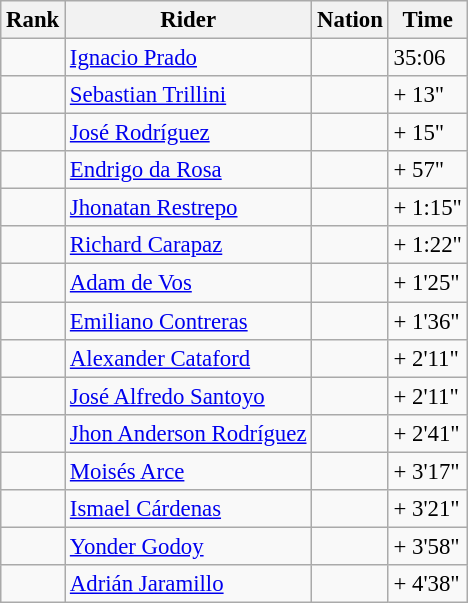<table class="wikitable sortable" style="font-size:95%" style="width:35em;" style="text-align:center">
<tr>
<th>Rank</th>
<th>Rider</th>
<th>Nation</th>
<th>Time</th>
</tr>
<tr>
<td></td>
<td align=left><a href='#'>Ignacio Prado</a></td>
<td align=left></td>
<td>35:06</td>
</tr>
<tr>
<td></td>
<td align=left><a href='#'>Sebastian Trillini</a></td>
<td align=left></td>
<td>+ 13"</td>
</tr>
<tr>
<td></td>
<td align=left><a href='#'>José Rodríguez</a></td>
<td align=left></td>
<td>+ 15"</td>
</tr>
<tr>
<td></td>
<td align=left><a href='#'>Endrigo da Rosa</a></td>
<td align=left></td>
<td>+ 57"</td>
</tr>
<tr>
<td></td>
<td align=left><a href='#'>Jhonatan Restrepo</a></td>
<td align=left></td>
<td>+ 1:15"</td>
</tr>
<tr>
<td></td>
<td align=left><a href='#'>Richard Carapaz</a></td>
<td align=left></td>
<td>+ 1:22"</td>
</tr>
<tr>
<td></td>
<td align=left><a href='#'>Adam de Vos</a></td>
<td align=left></td>
<td>+ 1'25"</td>
</tr>
<tr>
<td></td>
<td align=left><a href='#'>Emiliano Contreras</a></td>
<td align=left></td>
<td>+ 1'36"</td>
</tr>
<tr>
<td></td>
<td align=left><a href='#'>Alexander Cataford</a></td>
<td align=left></td>
<td>+ 2'11"</td>
</tr>
<tr>
<td></td>
<td align=left><a href='#'>José Alfredo Santoyo</a></td>
<td align=left></td>
<td>+ 2'11"</td>
</tr>
<tr>
<td></td>
<td align=left><a href='#'>Jhon Anderson Rodríguez</a></td>
<td align=left></td>
<td>+ 2'41"</td>
</tr>
<tr>
<td></td>
<td align=left><a href='#'>Moisés Arce</a></td>
<td align=left></td>
<td>+ 3'17"</td>
</tr>
<tr>
<td></td>
<td align=left><a href='#'>Ismael Cárdenas</a></td>
<td align=left></td>
<td>+ 3'21"</td>
</tr>
<tr>
<td></td>
<td align=left><a href='#'>Yonder Godoy</a></td>
<td align=left></td>
<td>+ 3'58"</td>
</tr>
<tr>
<td></td>
<td align=left><a href='#'>Adrián Jaramillo</a></td>
<td align=left></td>
<td>+ 4'38"</td>
</tr>
</table>
